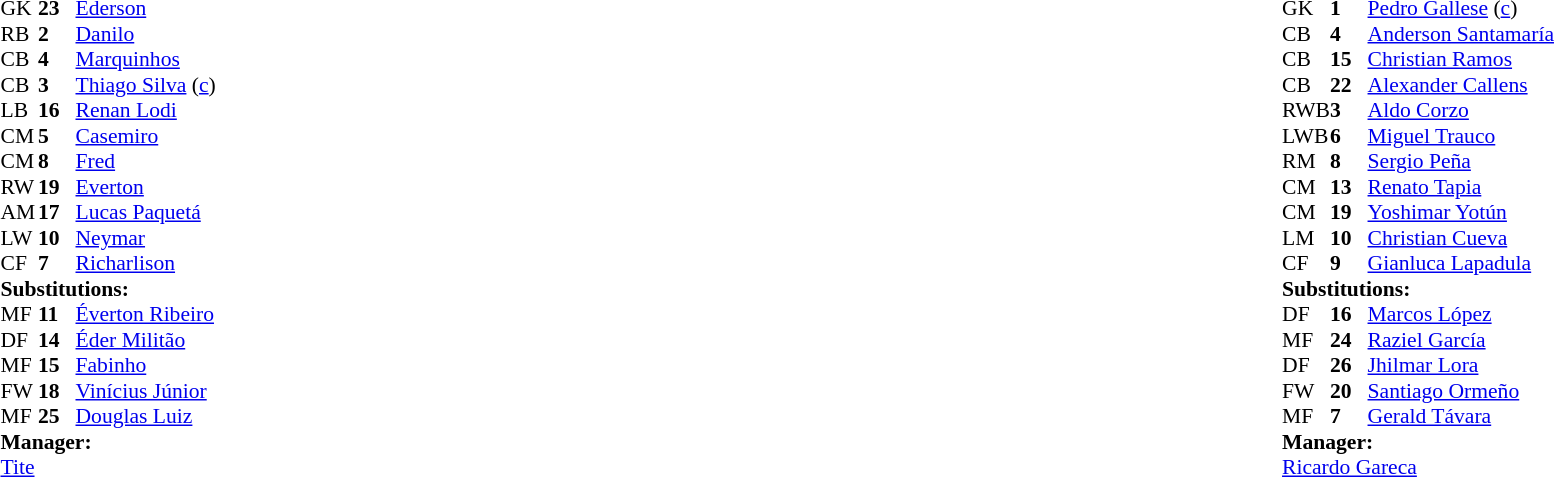<table width="100%">
<tr>
<td valign="top" width="40%"><br><table style="font-size:90%" cellspacing="0" cellpadding="0">
<tr>
<th width=25></th>
<th width=25></th>
</tr>
<tr>
<td>GK</td>
<td><strong>23</strong></td>
<td><a href='#'>Ederson</a></td>
</tr>
<tr>
<td>RB</td>
<td><strong>2</strong></td>
<td><a href='#'>Danilo</a></td>
</tr>
<tr>
<td>CB</td>
<td><strong>4</strong></td>
<td><a href='#'>Marquinhos</a></td>
</tr>
<tr>
<td>CB</td>
<td><strong>3</strong></td>
<td><a href='#'>Thiago Silva</a> (<a href='#'>c</a>)</td>
</tr>
<tr>
<td>LB</td>
<td><strong>16</strong></td>
<td><a href='#'>Renan Lodi</a></td>
<td></td>
<td></td>
</tr>
<tr>
<td>CM</td>
<td><strong>5</strong></td>
<td><a href='#'>Casemiro</a></td>
</tr>
<tr>
<td>CM</td>
<td><strong>8</strong></td>
<td><a href='#'>Fred</a></td>
<td></td>
<td></td>
</tr>
<tr>
<td>RW</td>
<td><strong>19</strong></td>
<td><a href='#'>Everton</a></td>
<td></td>
<td></td>
</tr>
<tr>
<td>AM</td>
<td><strong>17</strong></td>
<td><a href='#'>Lucas Paquetá</a></td>
<td></td>
<td></td>
</tr>
<tr>
<td>LW</td>
<td><strong>10</strong></td>
<td><a href='#'>Neymar</a></td>
</tr>
<tr>
<td>CF</td>
<td><strong>7</strong></td>
<td><a href='#'>Richarlison</a></td>
<td></td>
<td></td>
</tr>
<tr>
<td colspan=3><strong>Substitutions:</strong></td>
</tr>
<tr>
<td>MF</td>
<td><strong>11</strong></td>
<td><a href='#'>Éverton Ribeiro</a></td>
<td></td>
<td></td>
</tr>
<tr>
<td>DF</td>
<td><strong>14</strong></td>
<td><a href='#'>Éder Militão</a></td>
<td></td>
<td></td>
</tr>
<tr>
<td>MF</td>
<td><strong>15</strong></td>
<td><a href='#'>Fabinho</a></td>
<td></td>
<td></td>
</tr>
<tr>
<td>FW</td>
<td><strong>18</strong></td>
<td><a href='#'>Vinícius Júnior</a></td>
<td></td>
<td></td>
</tr>
<tr>
<td>MF</td>
<td><strong>25</strong></td>
<td><a href='#'>Douglas Luiz</a></td>
<td></td>
<td></td>
</tr>
<tr>
<td colspan=3><strong>Manager:</strong></td>
</tr>
<tr>
<td colspan=3><a href='#'>Tite</a></td>
</tr>
</table>
</td>
<td valign="top"></td>
<td valign="top" width="50%"><br><table style="font-size:90%; margin:auto" cellspacing="0" cellpadding="0">
<tr>
<th width=25></th>
<th width=25></th>
</tr>
<tr>
<td>GK</td>
<td><strong>1</strong></td>
<td><a href='#'>Pedro Gallese</a> (<a href='#'>c</a>)</td>
</tr>
<tr>
<td>CB</td>
<td><strong>4</strong></td>
<td><a href='#'>Anderson Santamaría</a></td>
</tr>
<tr>
<td>CB</td>
<td><strong>15</strong></td>
<td><a href='#'>Christian Ramos</a></td>
<td></td>
<td></td>
</tr>
<tr>
<td>CB</td>
<td><strong>22</strong></td>
<td><a href='#'>Alexander Callens</a></td>
</tr>
<tr>
<td>RWB</td>
<td><strong>3</strong></td>
<td><a href='#'>Aldo Corzo</a></td>
<td></td>
<td></td>
</tr>
<tr>
<td>LWB</td>
<td><strong>6</strong></td>
<td><a href='#'>Miguel Trauco</a></td>
<td></td>
<td></td>
</tr>
<tr>
<td>RM</td>
<td><strong>8</strong></td>
<td><a href='#'>Sergio Peña</a></td>
</tr>
<tr>
<td>CM</td>
<td><strong>13</strong></td>
<td><a href='#'>Renato Tapia</a></td>
<td></td>
<td></td>
</tr>
<tr>
<td>CM</td>
<td><strong>19</strong></td>
<td><a href='#'>Yoshimar Yotún</a></td>
<td></td>
</tr>
<tr>
<td>LM</td>
<td><strong>10</strong></td>
<td><a href='#'>Christian Cueva</a></td>
<td></td>
<td></td>
</tr>
<tr>
<td>CF</td>
<td><strong>9</strong></td>
<td><a href='#'>Gianluca Lapadula</a></td>
</tr>
<tr>
<td colspan=3><strong>Substitutions:</strong></td>
</tr>
<tr>
<td>DF</td>
<td><strong>16</strong></td>
<td><a href='#'>Marcos López</a></td>
<td></td>
<td></td>
</tr>
<tr>
<td>MF</td>
<td><strong>24</strong></td>
<td><a href='#'>Raziel García</a></td>
<td></td>
<td></td>
</tr>
<tr>
<td>DF</td>
<td><strong>26</strong></td>
<td><a href='#'>Jhilmar Lora</a></td>
<td></td>
<td></td>
</tr>
<tr>
<td>FW</td>
<td><strong>20</strong></td>
<td><a href='#'>Santiago Ormeño</a></td>
<td></td>
<td></td>
</tr>
<tr>
<td>MF</td>
<td><strong>7</strong></td>
<td><a href='#'>Gerald Távara</a></td>
<td></td>
<td></td>
</tr>
<tr>
<td colspan=3><strong>Manager:</strong></td>
</tr>
<tr>
<td colspan=3> <a href='#'>Ricardo Gareca</a></td>
</tr>
</table>
</td>
</tr>
</table>
